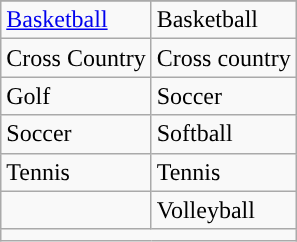<table class="wikitable" style="margin:0 0 1em 1em;">
<tr>
</tr>
<tr>
<td><a href='#'>Basketball</a></td>
<td>Basketball</td>
</tr>
<tr>
<td>Cross Country</td>
<td>Cross country</td>
</tr>
<tr>
<td>Golf</td>
<td>Soccer</td>
</tr>
<tr>
<td>Soccer</td>
<td>Softball</td>
</tr>
<tr>
<td>Tennis</td>
<td>Tennis</td>
</tr>
<tr>
<td></td>
<td>Volleyball</td>
</tr>
<tr>
<td colspan="2"></td>
</tr>
</table>
